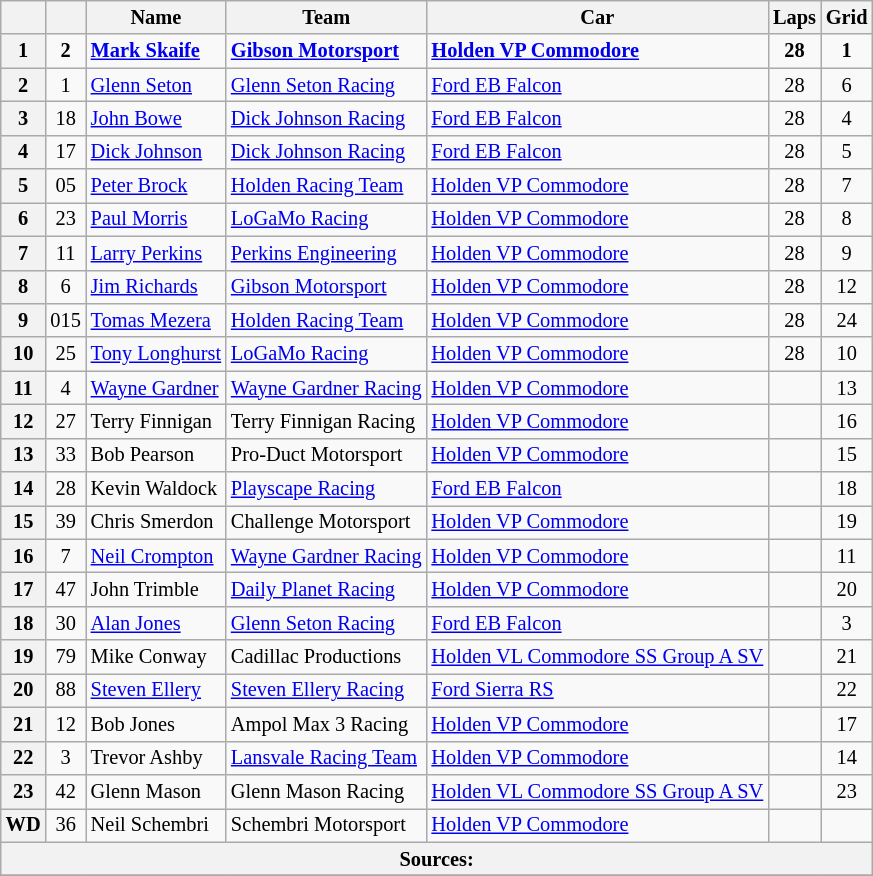<table class="wikitable" style="font-size: 85%">
<tr>
<th></th>
<th></th>
<th>Name</th>
<th>Team</th>
<th>Car</th>
<th>Laps</th>
<th>Grid</th>
</tr>
<tr>
<th>1</th>
<td align="center"><strong>2</strong></td>
<td> <strong><a href='#'>Mark Skaife</a></strong></td>
<td><strong><a href='#'>Gibson Motorsport</a></strong></td>
<td><strong><a href='#'>Holden VP Commodore</a></strong></td>
<td align="center"><strong>28</strong></td>
<td align="center"><strong>1</strong></td>
</tr>
<tr>
<th>2</th>
<td align="center">1</td>
<td> <a href='#'>Glenn Seton</a></td>
<td><a href='#'>Glenn Seton Racing</a></td>
<td><a href='#'>Ford EB Falcon</a></td>
<td align="center">28</td>
<td align="center">6</td>
</tr>
<tr>
<th>3</th>
<td align="center">18</td>
<td> <a href='#'>John Bowe</a></td>
<td><a href='#'>Dick Johnson Racing</a></td>
<td><a href='#'>Ford EB Falcon</a></td>
<td align="center">28</td>
<td align="center">4</td>
</tr>
<tr>
<th>4</th>
<td align="center">17</td>
<td> <a href='#'>Dick Johnson</a></td>
<td><a href='#'>Dick Johnson Racing</a></td>
<td><a href='#'>Ford EB Falcon</a></td>
<td align="center">28</td>
<td align="center">5</td>
</tr>
<tr>
<th>5</th>
<td align="center">05</td>
<td> <a href='#'>Peter Brock</a></td>
<td><a href='#'>Holden Racing Team</a></td>
<td><a href='#'>Holden VP Commodore</a></td>
<td align="center">28</td>
<td align="center">7</td>
</tr>
<tr>
<th>6</th>
<td align="center">23</td>
<td> <a href='#'>Paul Morris</a></td>
<td><a href='#'>LoGaMo Racing</a></td>
<td><a href='#'>Holden VP Commodore</a></td>
<td align="center">28</td>
<td align="center">8</td>
</tr>
<tr>
<th>7</th>
<td align="center">11</td>
<td> <a href='#'>Larry Perkins</a></td>
<td><a href='#'>Perkins Engineering</a></td>
<td><a href='#'>Holden VP Commodore</a></td>
<td align="center">28</td>
<td align="center">9</td>
</tr>
<tr>
<th>8</th>
<td align="center">6</td>
<td> <a href='#'>Jim Richards</a></td>
<td><a href='#'>Gibson Motorsport</a></td>
<td><a href='#'>Holden VP Commodore</a></td>
<td align="center">28</td>
<td align="center">12</td>
</tr>
<tr>
<th>9</th>
<td align="center">015</td>
<td> <a href='#'>Tomas Mezera</a></td>
<td><a href='#'>Holden Racing Team</a></td>
<td><a href='#'>Holden VP Commodore</a></td>
<td align="center">28</td>
<td align="center">24 </td>
</tr>
<tr>
<th>10</th>
<td align="center">25</td>
<td> <a href='#'>Tony Longhurst</a></td>
<td><a href='#'>LoGaMo Racing</a></td>
<td><a href='#'>Holden VP Commodore</a></td>
<td align="center">28</td>
<td align="center">10</td>
</tr>
<tr>
<th>11</th>
<td align="center">4</td>
<td> <a href='#'>Wayne Gardner</a></td>
<td><a href='#'>Wayne Gardner Racing</a></td>
<td><a href='#'>Holden VP Commodore</a></td>
<td align="center"></td>
<td align="center">13</td>
</tr>
<tr>
<th>12</th>
<td align="center">27</td>
<td> Terry Finnigan</td>
<td>Terry Finnigan Racing</td>
<td><a href='#'>Holden VP Commodore</a></td>
<td align="center"></td>
<td align="center">16</td>
</tr>
<tr>
<th>13</th>
<td align="center">33</td>
<td> Bob Pearson</td>
<td>Pro-Duct Motorsport</td>
<td><a href='#'>Holden VP Commodore</a></td>
<td align="center"></td>
<td align="center">15</td>
</tr>
<tr>
<th>14</th>
<td align="center">28</td>
<td> Kevin Waldock</td>
<td><a href='#'>Playscape Racing</a></td>
<td><a href='#'>Ford EB Falcon</a></td>
<td align="center"></td>
<td align="center">18</td>
</tr>
<tr>
<th>15</th>
<td align="center">39</td>
<td> Chris Smerdon</td>
<td>Challenge Motorsport</td>
<td><a href='#'>Holden VP Commodore</a></td>
<td align="center"></td>
<td align="center">19</td>
</tr>
<tr>
<th>16</th>
<td align="center">7</td>
<td> <a href='#'>Neil Crompton</a></td>
<td><a href='#'>Wayne Gardner Racing</a></td>
<td><a href='#'>Holden VP Commodore</a></td>
<td align="center"></td>
<td align="center">11</td>
</tr>
<tr>
<th>17</th>
<td align="center">47</td>
<td> John Trimble</td>
<td><a href='#'>Daily Planet Racing</a></td>
<td><a href='#'>Holden VP Commodore</a></td>
<td align="center"></td>
<td align="center">20</td>
</tr>
<tr>
<th>18</th>
<td align="center">30</td>
<td> <a href='#'>Alan Jones</a></td>
<td><a href='#'>Glenn Seton Racing</a></td>
<td><a href='#'>Ford EB Falcon</a></td>
<td align="center"></td>
<td align="center">3</td>
</tr>
<tr>
<th>19</th>
<td align="center">79</td>
<td> Mike Conway</td>
<td>Cadillac Productions</td>
<td><a href='#'>Holden VL Commodore SS Group A SV</a></td>
<td align="center"></td>
<td align="center">21</td>
</tr>
<tr>
<th>20</th>
<td align="center">88</td>
<td> <a href='#'>Steven Ellery</a></td>
<td><a href='#'>Steven Ellery Racing</a></td>
<td><a href='#'>Ford Sierra RS</a></td>
<td align="center"></td>
<td align="center">22</td>
</tr>
<tr>
<th>21</th>
<td align="center">12</td>
<td> Bob Jones</td>
<td>Ampol Max 3 Racing</td>
<td><a href='#'>Holden VP Commodore</a></td>
<td align="center"></td>
<td align="center">17</td>
</tr>
<tr>
<th>22</th>
<td align="center">3</td>
<td> Trevor Ashby</td>
<td><a href='#'>Lansvale Racing Team</a></td>
<td><a href='#'>Holden VP Commodore</a></td>
<td align="center"></td>
<td align="center">14</td>
</tr>
<tr>
<th>23</th>
<td align="center">42</td>
<td> Glenn Mason</td>
<td>Glenn Mason Racing</td>
<td><a href='#'>Holden VL Commodore SS Group A SV</a></td>
<td align="center"></td>
<td align="center">23</td>
</tr>
<tr>
<th>WD</th>
<td align="center">36</td>
<td> Neil Schembri</td>
<td>Schembri Motorsport</td>
<td><a href='#'>Holden VP Commodore</a></td>
<td align="center"></td>
<td align="center"></td>
</tr>
<tr>
<th colspan="7">Sources:</th>
</tr>
<tr>
</tr>
</table>
